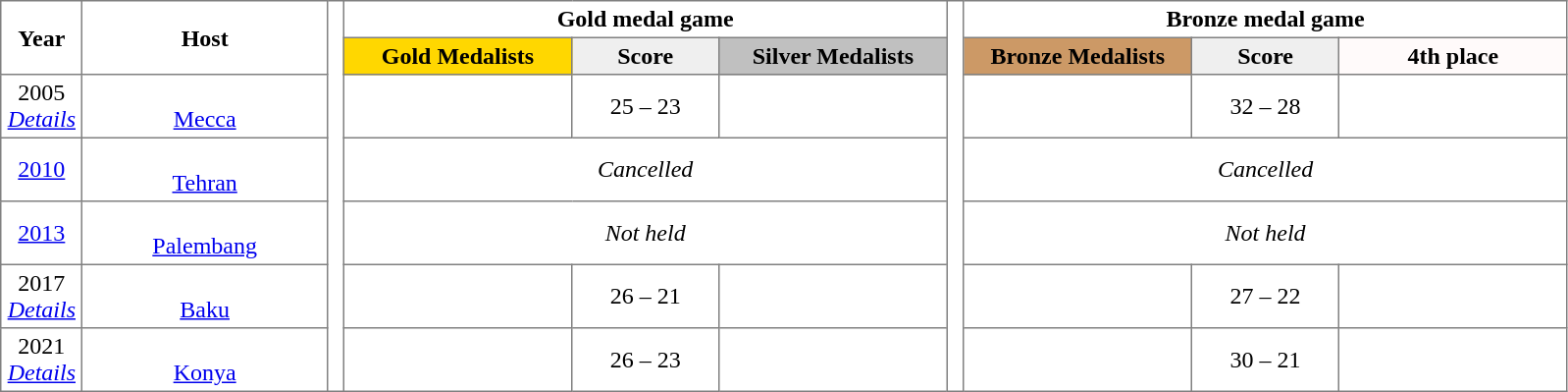<table border=1 style="border-collapse:collapse; font-size:100%; text-align:center;" cellpadding=3 cellspacing=0>
<tr>
<th rowspan=2 width=5%>Year</th>
<th rowspan=2 width=15%>Host</th>
<th width=1% rowspan=7 bgcolor=ffffff></th>
<th colspan=3>Gold medal game</th>
<th width=1% rowspan=7 bgcolor=ffffff></th>
<th colspan=3>Bronze medal game</th>
</tr>
<tr bgcolor=#efefef>
<th width=14% bgcolor=#ffd700>Gold Medalists</th>
<th width=9%>Score</th>
<th width=14% bgcolor=#c0c0c0>Silver Medalists</th>
<th width=14% bgcolor=#cc9966>Bronze Medalists</th>
<th width=9%>Score</th>
<th width=14% bgcolor=#fffafa>4th place</th>
</tr>
<tr>
<td>2005<br><em><a href='#'>Details</a></em></td>
<td><br><a href='#'>Mecca</a></td>
<td><strong></strong></td>
<td>25 – 23</td>
<td></td>
<td></td>
<td>32 – 28</td>
<td></td>
</tr>
<tr>
<td><a href='#'>2010</a></td>
<td><br><a href='#'>Tehran</a></td>
<td colspan=3><em>Cancelled</em></td>
<td colspan=3><em>Cancelled</em></td>
</tr>
<tr>
<td><a href='#'>2013</a></td>
<td><br><a href='#'>Palembang</a></td>
<td colspan=3><em>Not held</em></td>
<td colspan=3><em>Not held</em></td>
</tr>
<tr>
<td>2017<br><em><a href='#'>Details</a></em></td>
<td><br><a href='#'>Baku</a></td>
<td><strong></strong></td>
<td>26 – 21</td>
<td></td>
<td></td>
<td>27 – 22</td>
<td></td>
</tr>
<tr>
<td>2021<br><em><a href='#'>Details</a></em></td>
<td><br><a href='#'>Konya</a></td>
<td><strong></strong></td>
<td>26 – 23</td>
<td></td>
<td></td>
<td>30 – 21</td>
<td></td>
</tr>
</table>
